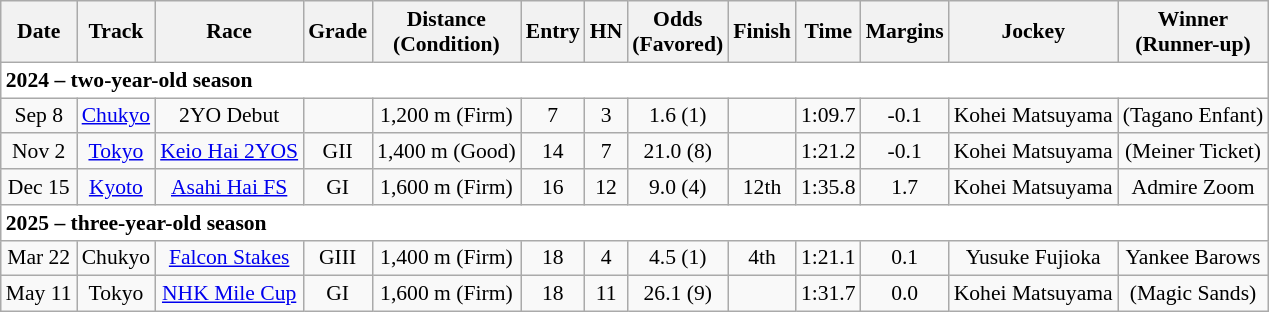<table class="wikitable" style="border-collapse: collapse; font-size: 90%; text-align: center; white-space: nowrap">
<tr>
<th>Date</th>
<th>Track</th>
<th>Race</th>
<th>Grade</th>
<th>Distance<br>(Condition)</th>
<th>Entry</th>
<th>HN</th>
<th>Odds<br>(Favored)</th>
<th>Finish</th>
<th>Time</th>
<th>Margins</th>
<th>Jockey</th>
<th>Winner<br>(Runner-up)</th>
</tr>
<tr style="background-color:white">
<td colspan="13" align="left"><strong>2024 – two-year-old season</strong></td>
</tr>
<tr>
<td>Sep 8</td>
<td><a href='#'>Chukyo</a></td>
<td>2YO Debut</td>
<td></td>
<td>1,200 m (Firm)</td>
<td>7</td>
<td>3</td>
<td>1.6 (1)</td>
<td></td>
<td>1:09.7</td>
<td>-0.1</td>
<td>Kohei Matsuyama</td>
<td>(Tagano Enfant)</td>
</tr>
<tr>
<td>Nov 2</td>
<td><a href='#'>Tokyo</a></td>
<td><a href='#'>Keio Hai 2YOS</a></td>
<td>GII</td>
<td>1,400 m (Good)</td>
<td>14</td>
<td>7</td>
<td>21.0 (8)</td>
<td></td>
<td>1:21.2</td>
<td>-0.1</td>
<td>Kohei Matsuyama</td>
<td>(Meiner Ticket)</td>
</tr>
<tr>
<td>Dec 15</td>
<td><a href='#'>Kyoto</a></td>
<td><a href='#'>Asahi Hai FS</a></td>
<td>GI</td>
<td>1,600 m (Firm)</td>
<td>16</td>
<td>12</td>
<td>9.0 (4)</td>
<td>12th</td>
<td>1:35.8</td>
<td>1.7</td>
<td>Kohei Matsuyama</td>
<td>Admire Zoom</td>
</tr>
<tr style="background-color:white">
<td colspan="13" align="left"><strong>2025 – three-year-old season</strong></td>
</tr>
<tr>
<td>Mar 22</td>
<td>Chukyo</td>
<td><a href='#'>Falcon Stakes</a></td>
<td>GIII</td>
<td>1,400 m (Firm)</td>
<td>18</td>
<td>4</td>
<td>4.5 (1)</td>
<td>4th</td>
<td>1:21.1</td>
<td>0.1</td>
<td>Yusuke Fujioka</td>
<td>Yankee Barows</td>
</tr>
<tr>
<td>May 11</td>
<td>Tokyo</td>
<td><a href='#'>NHK Mile Cup</a></td>
<td>GI</td>
<td>1,600 m (Firm)</td>
<td>18</td>
<td>11</td>
<td>26.1 (9)</td>
<td></td>
<td>1:31.7</td>
<td>0.0</td>
<td>Kohei Matsuyama</td>
<td>(Magic Sands)</td>
</tr>
</table>
